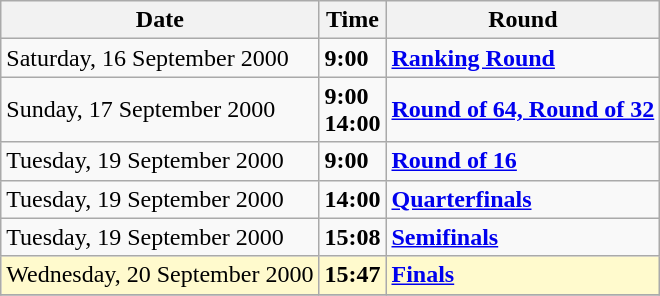<table class="wikitable">
<tr>
<th>Date</th>
<th>Time</th>
<th>Round</th>
</tr>
<tr>
<td>Saturday, 16 September 2000</td>
<td><strong>9:00</strong></td>
<td><strong><a href='#'>Ranking Round</a></strong></td>
</tr>
<tr>
<td>Sunday, 17 September 2000</td>
<td><strong>9:00<br>14:00</strong></td>
<td><strong> <a href='#'>Round of 64, Round of 32</a></strong></td>
</tr>
<tr>
<td>Tuesday, 19 September 2000</td>
<td><strong>9:00</strong></td>
<td><strong>  <a href='#'>Round of 16</a></strong></td>
</tr>
<tr>
<td>Tuesday, 19 September 2000</td>
<td><strong>14:00</strong></td>
<td><strong>  <a href='#'>Quarterfinals</a></strong></td>
</tr>
<tr>
<td>Tuesday, 19 September 2000</td>
<td><strong>15:08</strong></td>
<td><strong>  <a href='#'>Semifinals</a></strong></td>
</tr>
<tr>
<td style=background:lemonchiffon>Wednesday, 20 September 2000</td>
<td style=background:lemonchiffon><strong>15:47</strong></td>
<td style=background:lemonchiffon><strong>  <a href='#'>Finals</a></strong></td>
</tr>
<tr>
</tr>
</table>
